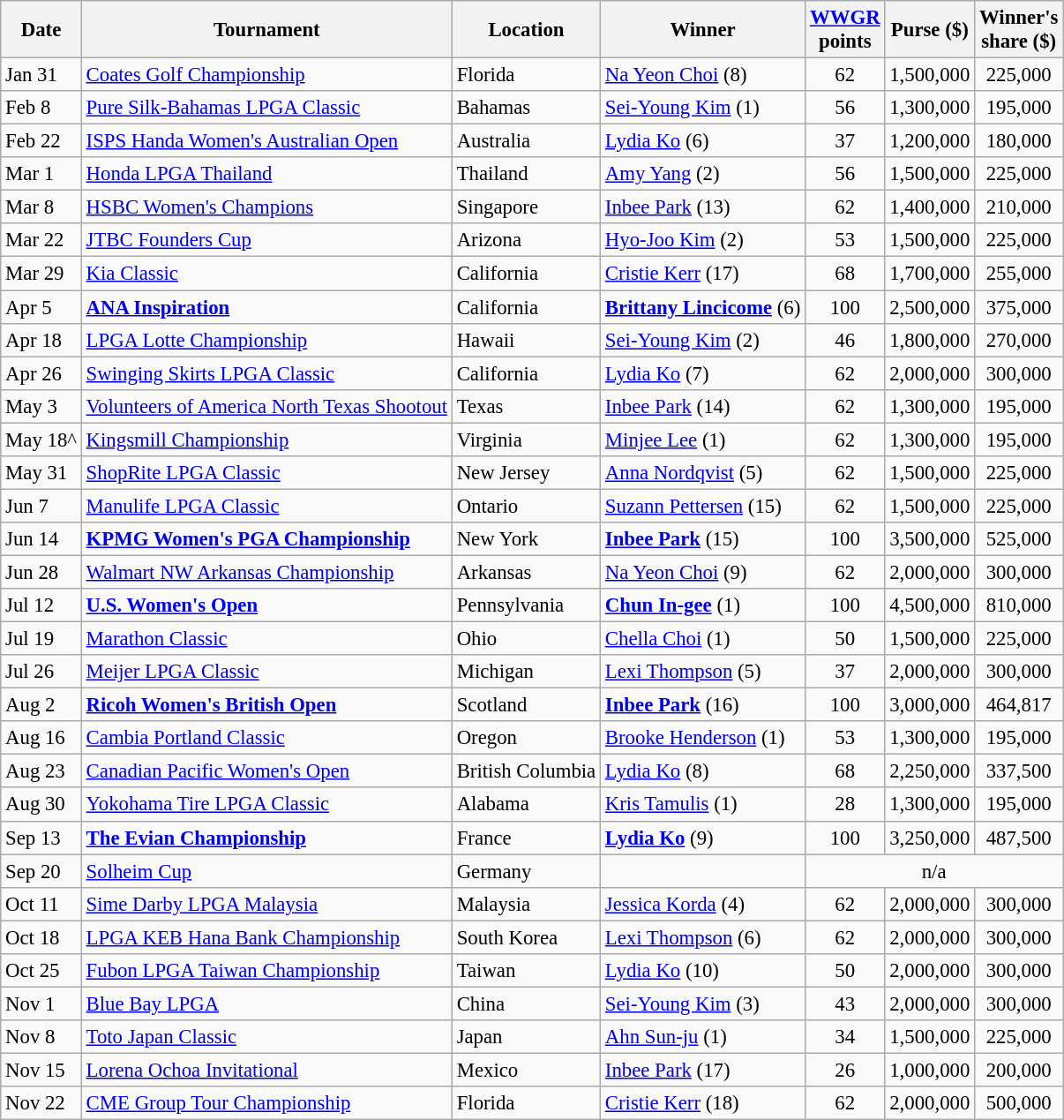<table class="wikitable sortable" style="font-size:95%;">
<tr>
<th>Date</th>
<th>Tournament</th>
<th>Location</th>
<th>Winner</th>
<th><a href='#'>WWGR</a><br>points</th>
<th>Purse ($)</th>
<th>Winner's<br>share ($)</th>
</tr>
<tr>
<td>Jan 31</td>
<td><a href='#'>Coates Golf Championship</a></td>
<td>Florida</td>
<td> <a href='#'>Na Yeon Choi</a> (8)</td>
<td align=center>62</td>
<td align=center>1,500,000</td>
<td align=center>225,000</td>
</tr>
<tr>
<td>Feb 8</td>
<td><a href='#'>Pure Silk-Bahamas LPGA Classic</a></td>
<td>Bahamas</td>
<td> <a href='#'>Sei-Young Kim</a> (1)</td>
<td align=center>56</td>
<td align=center>1,300,000</td>
<td align=center>195,000</td>
</tr>
<tr>
<td>Feb 22</td>
<td><a href='#'>ISPS Handa Women's Australian Open</a></td>
<td>Australia</td>
<td> <a href='#'>Lydia Ko</a> (6)</td>
<td align=center>37</td>
<td align=center>1,200,000</td>
<td align=center>180,000</td>
</tr>
<tr>
<td>Mar 1</td>
<td><a href='#'>Honda LPGA Thailand</a></td>
<td>Thailand</td>
<td> <a href='#'>Amy Yang</a> (2)</td>
<td align=center>56</td>
<td align=center>1,500,000</td>
<td align=center>225,000</td>
</tr>
<tr>
<td>Mar 8</td>
<td><a href='#'>HSBC Women's Champions</a></td>
<td>Singapore</td>
<td> <a href='#'>Inbee Park</a> (13)</td>
<td align=center>62</td>
<td align=center>1,400,000</td>
<td align=center>210,000</td>
</tr>
<tr>
<td>Mar 22</td>
<td><a href='#'>JTBC Founders Cup</a></td>
<td>Arizona</td>
<td> <a href='#'>Hyo-Joo Kim</a> (2)</td>
<td align=center>53</td>
<td align=center>1,500,000</td>
<td align=center>225,000</td>
</tr>
<tr>
<td>Mar 29</td>
<td><a href='#'>Kia Classic</a></td>
<td>California</td>
<td> <a href='#'>Cristie Kerr</a> (17)</td>
<td align=center>68</td>
<td align=center>1,700,000</td>
<td align=center>255,000</td>
</tr>
<tr>
<td>Apr 5</td>
<td><strong><a href='#'>ANA Inspiration</a></strong></td>
<td>California</td>
<td> <strong><a href='#'>Brittany Lincicome</a></strong> (6)</td>
<td align=center>100</td>
<td align=center>2,500,000</td>
<td align=center>375,000</td>
</tr>
<tr>
<td>Apr 18</td>
<td><a href='#'>LPGA Lotte Championship</a></td>
<td>Hawaii</td>
<td> <a href='#'>Sei-Young Kim</a> (2)</td>
<td align=center>46</td>
<td align=center>1,800,000</td>
<td align=center>270,000</td>
</tr>
<tr>
<td>Apr 26</td>
<td><a href='#'>Swinging Skirts LPGA Classic</a></td>
<td>California</td>
<td> <a href='#'>Lydia Ko</a> (7)</td>
<td align=center>62</td>
<td align=center>2,000,000</td>
<td align=center>300,000</td>
</tr>
<tr>
<td>May 3</td>
<td><a href='#'>Volunteers of America North Texas Shootout</a></td>
<td>Texas</td>
<td> <a href='#'>Inbee Park</a> (14)</td>
<td align=center>62</td>
<td align=center>1,300,000</td>
<td align=center>195,000</td>
</tr>
<tr>
<td>May 18^</td>
<td><a href='#'>Kingsmill Championship</a></td>
<td>Virginia</td>
<td> <a href='#'>Minjee Lee</a> (1)</td>
<td align=center>62</td>
<td align=center>1,300,000</td>
<td align=center>195,000</td>
</tr>
<tr>
<td>May 31</td>
<td><a href='#'>ShopRite LPGA Classic</a></td>
<td>New Jersey</td>
<td> <a href='#'>Anna Nordqvist</a> (5)</td>
<td align=center>62</td>
<td align=center>1,500,000</td>
<td align=center>225,000</td>
</tr>
<tr>
<td>Jun 7</td>
<td><a href='#'>Manulife LPGA Classic</a></td>
<td>Ontario</td>
<td> <a href='#'>Suzann Pettersen</a> (15)</td>
<td align=center>62</td>
<td align=center>1,500,000</td>
<td align=center>225,000</td>
</tr>
<tr>
<td>Jun 14</td>
<td><strong><a href='#'>KPMG Women's PGA Championship</a></strong></td>
<td>New York</td>
<td>  <strong><a href='#'>Inbee Park</a></strong> (15)</td>
<td align=center>100</td>
<td align=center>3,500,000</td>
<td align=center>525,000</td>
</tr>
<tr>
<td>Jun 28</td>
<td><a href='#'>Walmart NW Arkansas Championship</a></td>
<td>Arkansas</td>
<td> <a href='#'>Na Yeon Choi</a> (9)</td>
<td align=center>62</td>
<td align=center>2,000,000</td>
<td align=center>300,000</td>
</tr>
<tr>
<td>Jul 12</td>
<td><strong><a href='#'>U.S. Women's Open</a></strong></td>
<td>Pennsylvania</td>
<td>  <strong><a href='#'>Chun In-gee</a></strong> (1)</td>
<td align=center>100</td>
<td align=center>4,500,000</td>
<td align=center>810,000</td>
</tr>
<tr>
<td>Jul 19</td>
<td><a href='#'>Marathon Classic</a></td>
<td>Ohio</td>
<td> <a href='#'>Chella Choi</a> (1)</td>
<td align=center>50</td>
<td align=center>1,500,000</td>
<td align=center>225,000</td>
</tr>
<tr>
<td>Jul 26</td>
<td><a href='#'>Meijer LPGA Classic</a></td>
<td>Michigan</td>
<td> <a href='#'>Lexi Thompson</a> (5)</td>
<td align=center>37</td>
<td align=center>2,000,000</td>
<td align=center>300,000</td>
</tr>
<tr>
<td>Aug 2</td>
<td><strong><a href='#'>Ricoh Women's British Open</a></strong></td>
<td>Scotland</td>
<td> <strong><a href='#'>Inbee Park</a></strong> (16)</td>
<td align=center>100</td>
<td align=center>3,000,000</td>
<td align=center>464,817</td>
</tr>
<tr>
<td>Aug 16</td>
<td><a href='#'>Cambia Portland Classic</a></td>
<td>Oregon</td>
<td> <a href='#'>Brooke Henderson</a> (1)</td>
<td align=center>53</td>
<td align=center>1,300,000</td>
<td align=center>195,000</td>
</tr>
<tr>
<td>Aug 23</td>
<td><a href='#'>Canadian Pacific Women's Open</a></td>
<td>British Columbia</td>
<td> <a href='#'>Lydia Ko</a> (8)</td>
<td align=center>68</td>
<td align=center>2,250,000</td>
<td align=center>337,500</td>
</tr>
<tr>
<td>Aug 30</td>
<td><a href='#'>Yokohama Tire LPGA Classic</a></td>
<td>Alabama</td>
<td> <a href='#'>Kris Tamulis</a> (1)</td>
<td align=center>28</td>
<td align=center>1,300,000</td>
<td align=center>195,000</td>
</tr>
<tr>
<td>Sep 13</td>
<td><strong><a href='#'>The Evian Championship</a></strong></td>
<td>France</td>
<td> <strong><a href='#'>Lydia Ko</a></strong> (9)</td>
<td align=center>100</td>
<td align=center>3,250,000</td>
<td align=center>487,500</td>
</tr>
<tr>
<td>Sep 20</td>
<td><a href='#'>Solheim Cup</a></td>
<td>Germany</td>
<td></td>
<td align=center colspan=3>n/a</td>
</tr>
<tr>
<td>Oct 11</td>
<td><a href='#'>Sime Darby LPGA Malaysia</a></td>
<td>Malaysia</td>
<td> <a href='#'>Jessica Korda</a> (4)</td>
<td align=center>62</td>
<td align=center>2,000,000</td>
<td align=center>300,000</td>
</tr>
<tr>
<td>Oct 18</td>
<td><a href='#'>LPGA KEB Hana Bank Championship</a></td>
<td>South Korea</td>
<td> <a href='#'>Lexi Thompson</a> (6)</td>
<td align=center>62</td>
<td align=center>2,000,000</td>
<td align=center>300,000</td>
</tr>
<tr>
<td>Oct 25</td>
<td><a href='#'>Fubon LPGA Taiwan Championship</a></td>
<td>Taiwan</td>
<td> <a href='#'>Lydia Ko</a> (10)</td>
<td align=center>50</td>
<td align=center>2,000,000</td>
<td align=center>300,000</td>
</tr>
<tr>
<td>Nov 1</td>
<td><a href='#'>Blue Bay LPGA</a></td>
<td>China</td>
<td> <a href='#'>Sei-Young Kim</a> (3)</td>
<td align=center>43</td>
<td align=center>2,000,000</td>
<td align=center>300,000</td>
</tr>
<tr>
<td>Nov 8</td>
<td><a href='#'>Toto Japan Classic</a></td>
<td>Japan</td>
<td> <a href='#'>Ahn Sun-ju</a> (1)</td>
<td align=center>34</td>
<td align=center>1,500,000</td>
<td align=center>225,000</td>
</tr>
<tr>
<td>Nov 15</td>
<td><a href='#'>Lorena Ochoa Invitational</a></td>
<td>Mexico</td>
<td> <a href='#'>Inbee Park</a> (17)</td>
<td align=center>26</td>
<td align=center>1,000,000</td>
<td align=center>200,000</td>
</tr>
<tr>
<td>Nov 22</td>
<td><a href='#'>CME Group Tour Championship</a></td>
<td>Florida</td>
<td> <a href='#'>Cristie Kerr</a> (18)</td>
<td align=center>62</td>
<td align=center>2,000,000</td>
<td align=center>500,000</td>
</tr>
</table>
